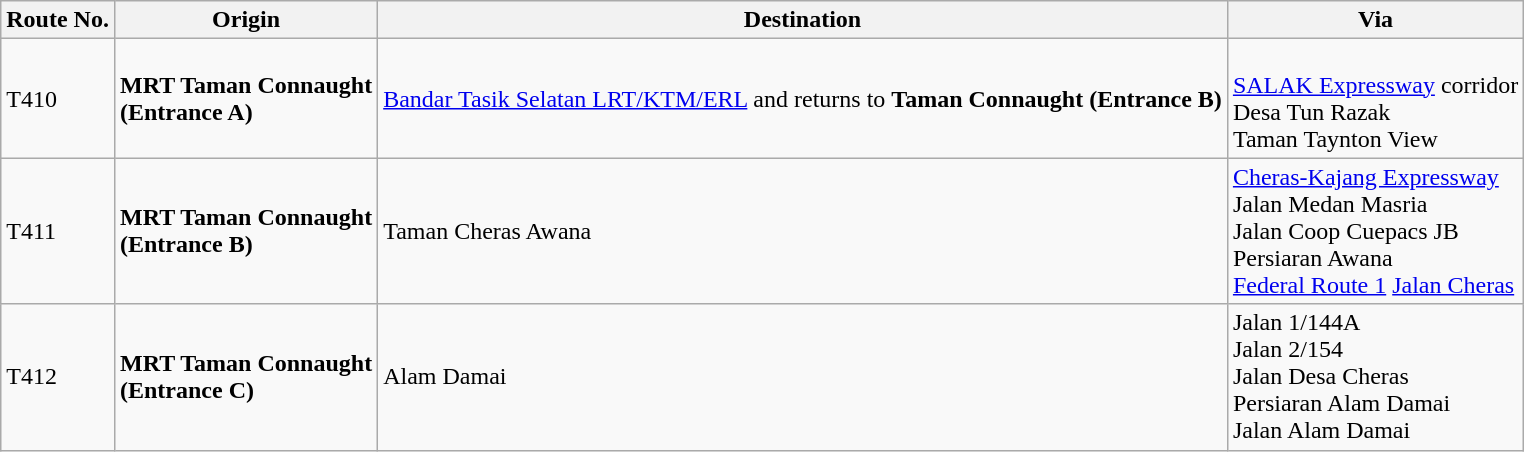<table class="wikitable">
<tr>
<th>Route No.</th>
<th>Origin</th>
<th>Destination</th>
<th>Via</th>
</tr>
<tr>
<td>T410</td>
<td> <strong>MRT Taman Connaught</strong><br><strong>(Entrance A)</strong></td>
<td> <a href='#'>Bandar Tasik Selatan LRT/KTM/ERL</a> and returns to  <strong>Taman Connaught (Entrance B)</strong></td>
<td><br><a href='#'>SALAK Expressway</a> corridor<br>Desa Tun Razak<br>Taman Taynton View</td>
</tr>
<tr>
<td>T411</td>
<td> <strong>MRT Taman Connaught</strong><br><strong>(Entrance B)</strong></td>
<td>Taman Cheras Awana</td>
<td><a href='#'>Cheras-Kajang Expressway</a><br>Jalan Medan Masria<br>Jalan Coop Cuepacs JB<br>Persiaran Awana<br><a href='#'>Federal Route 1</a> <a href='#'>Jalan Cheras</a></td>
</tr>
<tr>
<td>T412</td>
<td> <strong>MRT Taman Connaught</strong><br><strong>(Entrance C)</strong></td>
<td>Alam Damai</td>
<td>Jalan 1/144A<br>Jalan 2/154<br>Jalan Desa Cheras<br>Persiaran Alam Damai<br>Jalan Alam Damai</td>
</tr>
</table>
